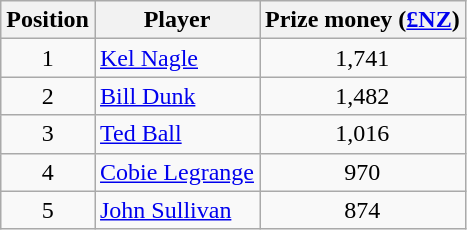<table class="wikitable">
<tr>
<th>Position</th>
<th>Player</th>
<th>Prize money (<a href='#'>£NZ</a>)</th>
</tr>
<tr>
<td align=center>1</td>
<td> <a href='#'>Kel Nagle</a></td>
<td align=center>1,741</td>
</tr>
<tr>
<td align=center>2</td>
<td> <a href='#'>Bill Dunk</a></td>
<td align=center>1,482</td>
</tr>
<tr>
<td align=center>3</td>
<td> <a href='#'>Ted Ball</a></td>
<td align=center>1,016</td>
</tr>
<tr>
<td align=center>4</td>
<td> <a href='#'>Cobie Legrange</a></td>
<td align=center>970</td>
</tr>
<tr>
<td align=center>5</td>
<td> <a href='#'>John Sullivan</a></td>
<td align=center>874</td>
</tr>
</table>
